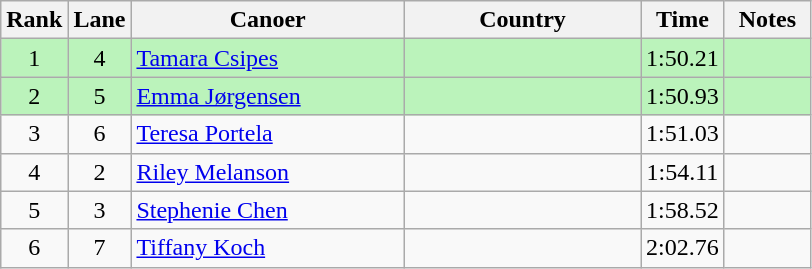<table class="wikitable" style="text-align:center;">
<tr>
<th width=30>Rank</th>
<th width=30>Lane</th>
<th width=175>Canoer</th>
<th width=150>Country</th>
<th width=30>Time</th>
<th width=50>Notes</th>
</tr>
<tr bgcolor="#bbf3bb">
<td>1</td>
<td>4</td>
<td align=left><a href='#'>Tamara Csipes</a></td>
<td align=left></td>
<td>1:50.21</td>
<td></td>
</tr>
<tr bgcolor="#bbf3bb">
<td>2</td>
<td>5</td>
<td align=left><a href='#'>Emma Jørgensen</a></td>
<td align=left></td>
<td>1:50.93</td>
<td></td>
</tr>
<tr>
<td>3</td>
<td>6</td>
<td align=left><a href='#'>Teresa Portela</a></td>
<td align=left></td>
<td>1:51.03</td>
<td></td>
</tr>
<tr>
<td>4</td>
<td>2</td>
<td align=left><a href='#'>Riley Melanson</a></td>
<td align=left></td>
<td>1:54.11</td>
<td></td>
</tr>
<tr>
<td>5</td>
<td>3</td>
<td align=left><a href='#'>Stephenie Chen</a></td>
<td align=left></td>
<td>1:58.52</td>
<td></td>
</tr>
<tr>
<td>6</td>
<td>7</td>
<td align=left><a href='#'>Tiffany Koch</a></td>
<td align=left></td>
<td>2:02.76</td>
<td></td>
</tr>
</table>
